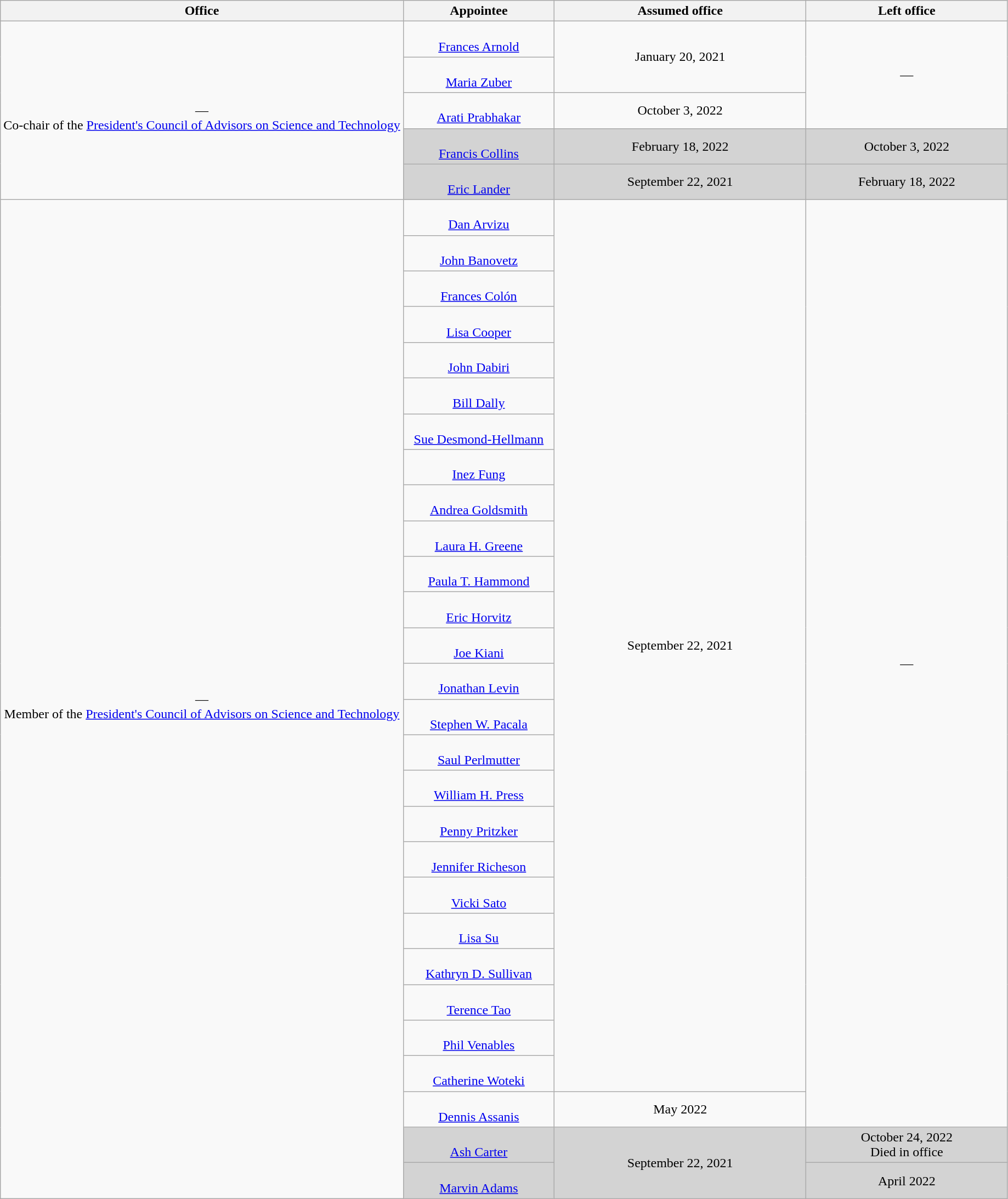<table class="wikitable sortable" style="text-align:center">
<tr>
<th style="width:40%;">Office</th>
<th style="width:15%;">Appointee</th>
<th style="width:25%;" data-sort-type="date">Assumed office</th>
<th style="width:20%;" data-sort-type="date">Left office</th>
</tr>
<tr>
<td rowspan=5><br>—<br>Co-chair of the <a href='#'>President's Council of Advisors on Science and Technology</a></td>
<td><br><a href='#'>Frances Arnold</a></td>
<td rowspan=2>January 20, 2021</td>
<td rowspan=3>—</td>
</tr>
<tr>
<td><br><a href='#'>Maria Zuber</a></td>
</tr>
<tr>
<td><br><a href='#'>Arati Prabhakar</a></td>
<td>October 3, 2022</td>
</tr>
<tr style="background:lightgray;">
<td><br><a href='#'>Francis Collins</a></td>
<td>February 18, 2022</td>
<td>October 3, 2022</td>
</tr>
<tr style="background:lightgray;">
<td><br><a href='#'>Eric Lander</a></td>
<td>September 22, 2021</td>
<td>February 18, 2022</td>
</tr>
<tr>
<td rowspan=28><br>—<br>Member of the <a href='#'>President's Council of Advisors on Science and Technology</a></td>
<td><br><a href='#'>Dan Arvizu</a></td>
<td rowspan=25>September 22, 2021</td>
<td rowspan=26>—</td>
</tr>
<tr>
<td><br><a href='#'>John Banovetz</a></td>
</tr>
<tr>
<td><br><a href='#'>Frances Colón</a></td>
</tr>
<tr>
<td><br><a href='#'>Lisa Cooper</a></td>
</tr>
<tr>
<td><br><a href='#'>John Dabiri</a></td>
</tr>
<tr>
<td><br><a href='#'>Bill Dally</a></td>
</tr>
<tr>
<td><br><a href='#'>Sue Desmond-Hellmann</a></td>
</tr>
<tr>
<td><br><a href='#'>Inez Fung</a></td>
</tr>
<tr>
<td><br><a href='#'>Andrea Goldsmith</a></td>
</tr>
<tr>
<td><br><a href='#'>Laura H. Greene</a></td>
</tr>
<tr>
<td><br><a href='#'>Paula T. Hammond</a></td>
</tr>
<tr>
<td><br><a href='#'>Eric Horvitz</a></td>
</tr>
<tr>
<td><br><a href='#'>Joe Kiani</a></td>
</tr>
<tr>
<td><br><a href='#'>Jonathan Levin</a></td>
</tr>
<tr>
<td><br><a href='#'>Stephen W. Pacala</a></td>
</tr>
<tr>
<td><br><a href='#'>Saul Perlmutter</a></td>
</tr>
<tr>
<td><br><a href='#'>William H. Press</a></td>
</tr>
<tr>
<td><br><a href='#'>Penny Pritzker</a></td>
</tr>
<tr>
<td><br><a href='#'>Jennifer Richeson</a></td>
</tr>
<tr>
<td><br><a href='#'>Vicki Sato</a></td>
</tr>
<tr>
<td><br><a href='#'>Lisa Su</a></td>
</tr>
<tr>
<td><br><a href='#'>Kathryn D. Sullivan</a></td>
</tr>
<tr>
<td><br><a href='#'>Terence Tao</a></td>
</tr>
<tr>
<td><br><a href='#'>Phil Venables</a></td>
</tr>
<tr>
<td><br><a href='#'>Catherine Woteki</a></td>
</tr>
<tr>
<td><br><a href='#'>Dennis Assanis</a></td>
<td>May 2022</td>
</tr>
<tr style="background:lightgray;">
<td><br><a href='#'>Ash Carter</a></td>
<td rowspan=2>September 22, 2021</td>
<td>October 24, 2022<br>Died in office</td>
</tr>
<tr style="background:lightgray;">
<td><br><a href='#'>Marvin Adams</a></td>
<td>April 2022</td>
</tr>
</table>
